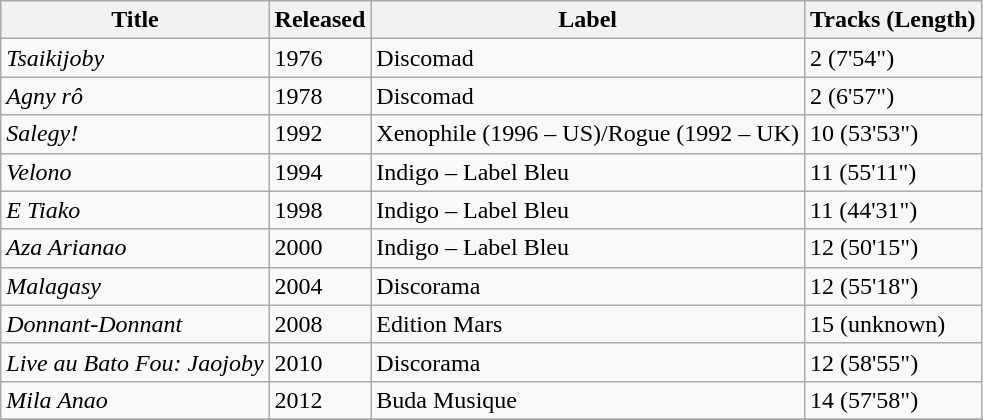<table class="wikitable">
<tr>
<th>Title</th>
<th>Released</th>
<th>Label</th>
<th>Tracks (Length)</th>
</tr>
<tr>
<td><em>Tsaikijoby</em></td>
<td>1976</td>
<td>Discomad</td>
<td>2 (7'54")</td>
</tr>
<tr>
<td><em>Agny rô</em></td>
<td>1978</td>
<td>Discomad</td>
<td>2 (6'57")</td>
</tr>
<tr>
<td><em>Salegy!</em></td>
<td>1992</td>
<td>Xenophile (1996 – US)/Rogue (1992 – UK)</td>
<td>10 (53'53")</td>
</tr>
<tr>
<td><em>Velono</em></td>
<td>1994</td>
<td>Indigo – Label Bleu</td>
<td>11 (55'11")</td>
</tr>
<tr>
<td><em>E Tiako</em></td>
<td>1998</td>
<td>Indigo – Label Bleu</td>
<td>11 (44'31")</td>
</tr>
<tr>
<td><em>Aza Arianao</em></td>
<td>2000</td>
<td>Indigo – Label Bleu</td>
<td>12 (50'15")</td>
</tr>
<tr>
<td><em>Malagasy</em></td>
<td>2004</td>
<td>Discorama</td>
<td>12 (55'18")</td>
</tr>
<tr>
<td><em>Donnant-Donnant</em></td>
<td>2008</td>
<td>Edition Mars</td>
<td>15  (unknown)</td>
</tr>
<tr>
<td><em>Live au Bato Fou: Jaojoby</em></td>
<td>2010</td>
<td>Discorama</td>
<td>12 (58'55")</td>
</tr>
<tr>
<td><em>Mila Anao</em></td>
<td>2012</td>
<td>Buda Musique</td>
<td>14 (57'58")</td>
</tr>
<tr>
</tr>
</table>
